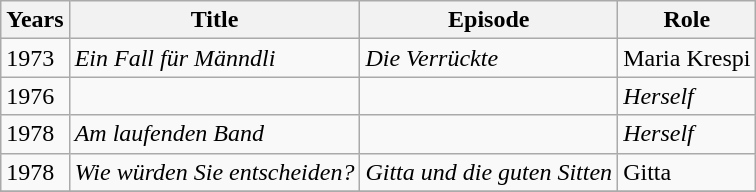<table class="wikitable sortable">
<tr>
<th>Years</th>
<th>Title</th>
<th>Episode</th>
<th>Role</th>
</tr>
<tr>
<td>1973</td>
<td><em>Ein Fall für Männdli</em></td>
<td><em>Die Verrückte</em></td>
<td>Maria Krespi</td>
</tr>
<tr>
<td>1976</td>
<td><em></em></td>
<td></td>
<td><em>Herself</em></td>
</tr>
<tr>
<td>1978</td>
<td><em>Am laufenden Band</em></td>
<td></td>
<td><em>Herself</em></td>
</tr>
<tr>
<td>1978</td>
<td><em>Wie würden Sie entscheiden?</em></td>
<td><em>Gitta und die guten Sitten</em></td>
<td>Gitta</td>
</tr>
<tr>
</tr>
</table>
